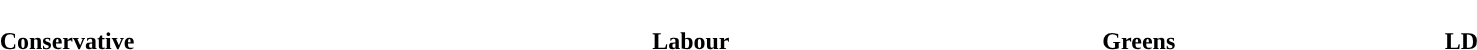<table style="width:100%; text-align:center;">
<tr style="color:white;">
<td style="background-color:"><strong>18</strong></td>
<td style="background-color:"><strong>17</strong></td>
<td style="background-color:"><strong>5</strong></td>
<td style="background-color:"><strong>1</strong></td>
</tr>
<tr>
<td><span><strong>Conservative</strong></span></td>
<td><span><strong>Labour</strong></span></td>
<td><span><strong>Greens</strong></span></td>
<td><span><strong>LD</strong></span></td>
</tr>
</table>
